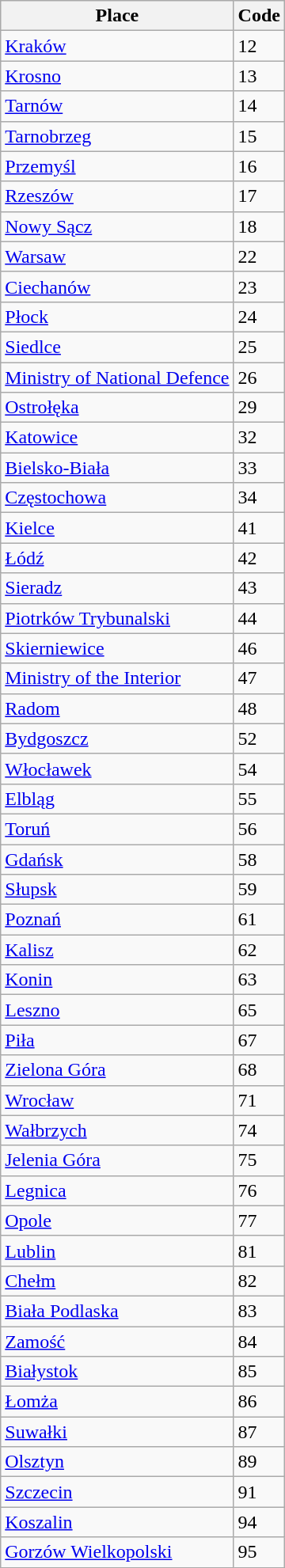<table class="wikitable sortable">
<tr>
<th scope="col">Place</th>
<th scope="col">Code</th>
</tr>
<tr>
<td><a href='#'>Kraków</a></td>
<td>12</td>
</tr>
<tr>
<td><a href='#'>Krosno</a></td>
<td>13</td>
</tr>
<tr>
<td><a href='#'>Tarnów</a></td>
<td>14</td>
</tr>
<tr>
<td><a href='#'>Tarnobrzeg</a></td>
<td>15</td>
</tr>
<tr>
<td><a href='#'>Przemyśl</a></td>
<td>16</td>
</tr>
<tr>
<td><a href='#'>Rzeszów</a></td>
<td>17</td>
</tr>
<tr>
<td><a href='#'>Nowy Sącz</a></td>
<td>18</td>
</tr>
<tr>
<td><a href='#'>Warsaw</a></td>
<td>22</td>
</tr>
<tr>
<td><a href='#'>Ciechanów</a></td>
<td>23</td>
</tr>
<tr>
<td><a href='#'>Płock</a></td>
<td>24</td>
</tr>
<tr>
<td><a href='#'>Siedlce</a></td>
<td>25</td>
</tr>
<tr>
<td><a href='#'>Ministry of National Defence</a></td>
<td>26</td>
</tr>
<tr>
<td><a href='#'>Ostrołęka</a></td>
<td>29</td>
</tr>
<tr>
<td><a href='#'>Katowice</a></td>
<td>32</td>
</tr>
<tr>
<td><a href='#'>Bielsko-Biała</a></td>
<td>33</td>
</tr>
<tr>
<td><a href='#'>Częstochowa</a></td>
<td>34</td>
</tr>
<tr>
<td><a href='#'>Kielce</a></td>
<td>41</td>
</tr>
<tr>
<td><a href='#'>Łódź</a></td>
<td>42</td>
</tr>
<tr>
<td><a href='#'>Sieradz</a></td>
<td>43</td>
</tr>
<tr>
<td><a href='#'>Piotrków Trybunalski</a></td>
<td>44</td>
</tr>
<tr>
<td><a href='#'>Skierniewice</a></td>
<td>46</td>
</tr>
<tr>
<td><a href='#'>Ministry of the Interior</a></td>
<td>47</td>
</tr>
<tr>
<td><a href='#'>Radom</a></td>
<td>48</td>
</tr>
<tr>
<td><a href='#'>Bydgoszcz</a></td>
<td>52</td>
</tr>
<tr>
<td><a href='#'>Włocławek</a></td>
<td>54</td>
</tr>
<tr>
<td><a href='#'>Elbląg</a></td>
<td>55</td>
</tr>
<tr>
<td><a href='#'>Toruń</a></td>
<td>56</td>
</tr>
<tr>
<td><a href='#'>Gdańsk</a></td>
<td>58</td>
</tr>
<tr>
<td><a href='#'>Słupsk</a></td>
<td>59</td>
</tr>
<tr>
<td><a href='#'>Poznań</a></td>
<td>61</td>
</tr>
<tr>
<td><a href='#'>Kalisz</a></td>
<td>62</td>
</tr>
<tr>
<td><a href='#'>Konin</a></td>
<td>63</td>
</tr>
<tr>
<td><a href='#'>Leszno</a></td>
<td>65</td>
</tr>
<tr>
<td><a href='#'>Piła</a></td>
<td>67</td>
</tr>
<tr>
<td><a href='#'>Zielona Góra</a></td>
<td>68</td>
</tr>
<tr>
<td><a href='#'>Wrocław</a></td>
<td>71</td>
</tr>
<tr>
<td><a href='#'>Wałbrzych</a></td>
<td>74</td>
</tr>
<tr>
<td><a href='#'>Jelenia Góra</a></td>
<td>75</td>
</tr>
<tr>
<td><a href='#'>Legnica</a></td>
<td>76</td>
</tr>
<tr>
<td><a href='#'>Opole</a></td>
<td>77</td>
</tr>
<tr>
<td><a href='#'>Lublin</a></td>
<td>81</td>
</tr>
<tr>
<td><a href='#'>Chełm</a></td>
<td>82</td>
</tr>
<tr>
<td><a href='#'>Biała Podlaska</a></td>
<td>83</td>
</tr>
<tr>
<td><a href='#'>Zamość</a></td>
<td>84</td>
</tr>
<tr>
<td><a href='#'>Białystok</a></td>
<td>85</td>
</tr>
<tr>
<td><a href='#'>Łomża</a></td>
<td>86</td>
</tr>
<tr>
<td><a href='#'>Suwałki</a></td>
<td>87</td>
</tr>
<tr>
<td><a href='#'>Olsztyn</a></td>
<td>89</td>
</tr>
<tr>
<td><a href='#'>Szczecin</a></td>
<td>91</td>
</tr>
<tr>
<td><a href='#'>Koszalin</a></td>
<td>94</td>
</tr>
<tr>
<td><a href='#'>Gorzów Wielkopolski</a></td>
<td>95</td>
</tr>
</table>
